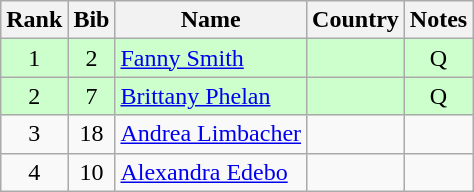<table class="wikitable" style="text-align:center;">
<tr>
<th>Rank</th>
<th>Bib</th>
<th>Name</th>
<th>Country</th>
<th>Notes</th>
</tr>
<tr bgcolor=ccffcc>
<td>1</td>
<td>2</td>
<td align=left><a href='#'>Fanny Smith</a></td>
<td align=left></td>
<td>Q</td>
</tr>
<tr bgcolor=ccffcc>
<td>2</td>
<td>7</td>
<td align=left><a href='#'>Brittany Phelan</a></td>
<td align=left></td>
<td>Q</td>
</tr>
<tr>
<td>3</td>
<td>18</td>
<td align=left><a href='#'>Andrea Limbacher</a></td>
<td align=left></td>
<td></td>
</tr>
<tr>
<td>4</td>
<td>10</td>
<td align=left><a href='#'>Alexandra Edebo</a></td>
<td align=left></td>
<td></td>
</tr>
</table>
